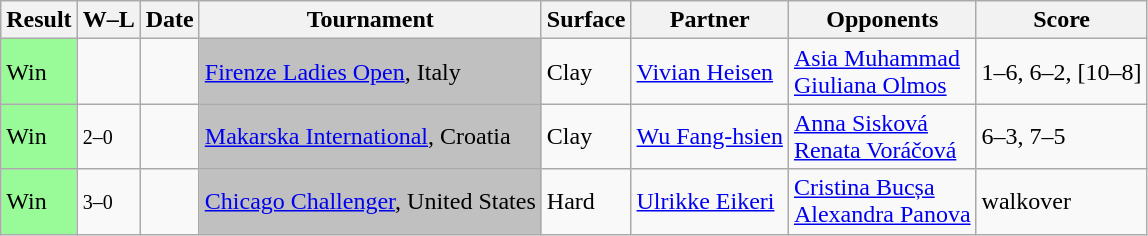<table class="sortable wikitable nowrap">
<tr>
<th>Result</th>
<th class="unsortable">W–L</th>
<th>Date</th>
<th>Tournament</th>
<th>Surface</th>
<th>Partner</th>
<th>Opponents</th>
<th class="unsortable">Score</th>
</tr>
<tr>
<td style="background:#98fb98;">Win</td>
<td></td>
<td><a href='#'></a></td>
<td bgcolor=silver><a href='#'>Firenze Ladies Open</a>, Italy</td>
<td>Clay</td>
<td> <a href='#'>Vivian Heisen</a></td>
<td> <a href='#'>Asia Muhammad</a> <br>  <a href='#'>Giuliana Olmos</a></td>
<td>1–6, 6–2, [10–8]</td>
</tr>
<tr>
<td style="background:#98fb98;">Win</td>
<td><small>2–0</small></td>
<td><a href='#'></a></td>
<td bgcolor=silver><a href='#'>Makarska International</a>, Croatia</td>
<td>Clay</td>
<td> <a href='#'>Wu Fang-hsien</a></td>
<td> <a href='#'>Anna Sisková</a> <br>  <a href='#'>Renata Voráčová</a></td>
<td>6–3, 7–5</td>
</tr>
<tr>
<td bgcolor=98FB98>Win</td>
<td><small>3–0</small></td>
<td><a href='#'></a></td>
<td bgcolor=silver><a href='#'>Chicago Challenger</a>, United States</td>
<td>Hard</td>
<td> <a href='#'>Ulrikke Eikeri</a></td>
<td> <a href='#'>Cristina Bucșa</a> <br>  <a href='#'>Alexandra Panova</a></td>
<td>walkover</td>
</tr>
</table>
